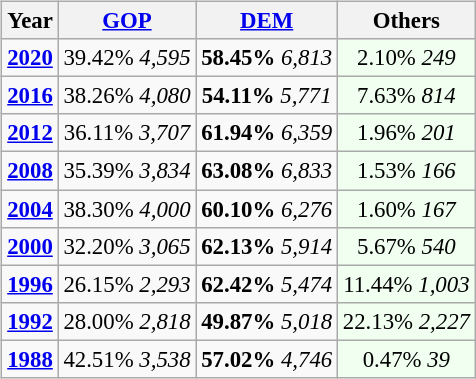<table class="wikitable" class="toccolours" style="float:right; margin:1em 0 1em 1em; font-size:95%;">
<tr>
<th>Year</th>
<th><a href='#'>GOP</a></th>
<th><a href='#'>DEM</a></th>
<th>Others</th>
</tr>
<tr>
<td style="text-align:center"; ><strong><a href='#'>2020</a></strong></td>
<td style="text-align:center"; >39.42% <em>4,595</em></td>
<td style="text-align:center"; ><strong>58.45%</strong> <em>6,813</em></td>
<td style="text-align:center; background:honeyDew;">2.10% <em>249</em></td>
</tr>
<tr>
<td style="text-align:center"; ><strong><a href='#'>2016</a></strong></td>
<td style="text-align:center"; >38.26% <em>4,080</em></td>
<td style="text-align:center"; ><strong>54.11%</strong> <em>5,771</em></td>
<td style="text-align:center; background:honeyDew;">7.63% <em>814</em></td>
</tr>
<tr>
<td style="text-align:center"; ><strong><a href='#'>2012</a></strong></td>
<td style="text-align:center"; >36.11% <em>3,707</em></td>
<td style="text-align:center"; ><strong>61.94%</strong> <em>6,359</em></td>
<td style="text-align:center; background:honeyDew;">1.96% <em>201</em></td>
</tr>
<tr>
<td style="text-align:center"; ><strong><a href='#'>2008</a></strong></td>
<td style="text-align:center"; >35.39% <em>3,834</em></td>
<td style="text-align:center"; ><strong>63.08%</strong> <em>6,833</em></td>
<td style="text-align:center; background:honeyDew;">1.53% <em>166</em></td>
</tr>
<tr>
<td style="text-align:center"; ><strong><a href='#'>2004</a></strong></td>
<td style="text-align:center"; >38.30% <em>4,000</em></td>
<td style="text-align:center"; ><strong>60.10%</strong> <em>6,276</em></td>
<td style="text-align:center; background:honeyDew;">1.60% <em>167</em></td>
</tr>
<tr>
<td style="text-align:center"; ><strong><a href='#'>2000</a></strong></td>
<td style="text-align:center"; >32.20% <em>3,065</em></td>
<td style="text-align:center"; ><strong>62.13%</strong> <em>5,914</em></td>
<td style="text-align:center; background:honeyDew;">5.67% <em>540</em></td>
</tr>
<tr>
<td style="text-align:center"; ><strong><a href='#'>1996</a></strong></td>
<td style="text-align:center"; >26.15% <em>2,293</em></td>
<td style="text-align:center"; ><strong>62.42%</strong> <em>5,474</em></td>
<td style="text-align:center; background:honeyDew;">11.44% <em>1,003</em></td>
</tr>
<tr>
<td style="text-align:center"; ><strong><a href='#'>1992</a></strong></td>
<td style="text-align:center"; >28.00% <em>2,818</em></td>
<td style="text-align:center"; ><strong>49.87%</strong> <em>5,018</em></td>
<td style="text-align:center; background:honeyDew;">22.13% <em>2,227</em></td>
</tr>
<tr>
<td style="text-align:center"; ><strong><a href='#'>1988</a></strong></td>
<td style="text-align:center"; >42.51% <em>3,538</em></td>
<td style="text-align:center"; ><strong>57.02%</strong> <em>4,746</em></td>
<td style="text-align:center; background:honeyDew;">0.47% <em>39</em></td>
</tr>
</table>
